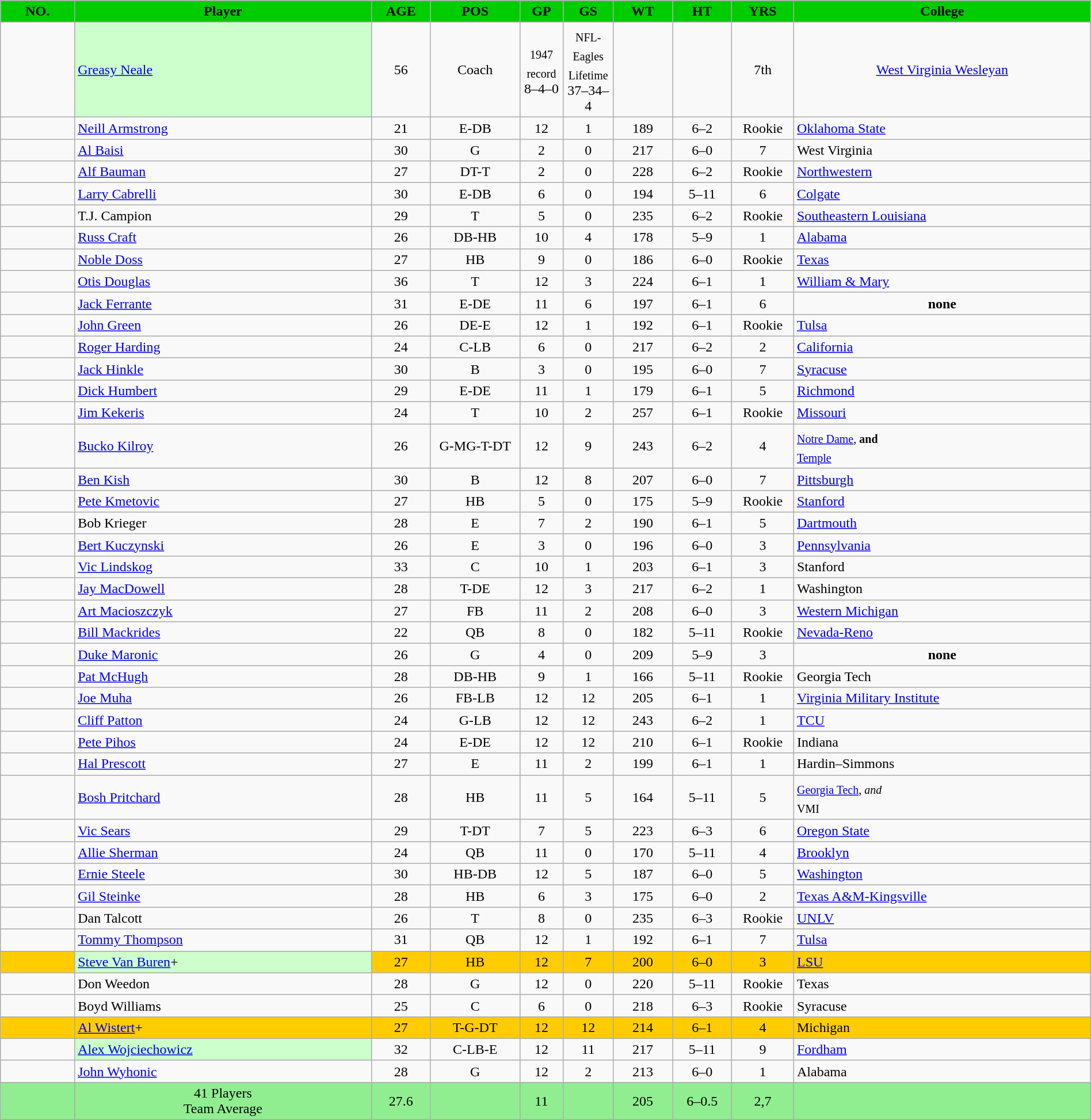<table class="wikitable sortable sortable" style="width:100%">
<tr>
<th style="background:#0c0; width:5%;">NO.</th>
<th ! style="width:20%; background:#0c0;">Player</th>
<th ! style="width:4%; background:#0c0;">AGE</th>
<th ! style="width:6%; background:#0c0;">POS</th>
<th ! style="width:2%; background:#0c0;">GP</th>
<th ! style="width:1%; background:#0c0;">GS</th>
<th ! style="width:4%; background:#0c0;">WT</th>
<th ! style="width:4%; background:#0c0;">HT</th>
<th ! style="width:4%; background:#0c0;">YRS</th>
<th ! style="width:20%; background:#0c0;">College</th>
</tr>
<tr align=center>
<td></td>
<td -  style="text-align:left; background:#cfc;"><a href='#'>Greasy Neale</a></td>
<td>56</td>
<td>Coach</td>
<td><sub>1947<br> record</sub><br>8–4–0</td>
<td><sub>NFL-Eagles <br>Lifetime</sub><br>37–34–4</td>
<td></td>
<td></td>
<td>7th</td>
<td - align=center><a href='#'>West Virginia Wesleyan</a></td>
</tr>
<tr align=center>
<td></td>
<td - align=left><a href='#'>Neill Armstrong</a></td>
<td>21</td>
<td>E-DB</td>
<td>12</td>
<td>1</td>
<td>189</td>
<td>6–2</td>
<td>Rookie</td>
<td - align=left><a href='#'>Oklahoma State</a></td>
</tr>
<tr align=center>
<td></td>
<td - align=left><a href='#'>Al Baisi</a></td>
<td>30</td>
<td>G</td>
<td>2</td>
<td>0</td>
<td>217</td>
<td>6–0</td>
<td>7</td>
<td - align=left>West Virginia</td>
</tr>
<tr align=center>
<td></td>
<td - align=left><a href='#'>Alf Bauman</a></td>
<td>27</td>
<td>DT-T</td>
<td>2</td>
<td>0</td>
<td>228</td>
<td>6–2</td>
<td>Rookie</td>
<td - align=left><a href='#'>Northwestern</a></td>
</tr>
<tr align=center>
<td></td>
<td - align=left><a href='#'>Larry Cabrelli</a></td>
<td>30</td>
<td>E-DB</td>
<td>6</td>
<td>0</td>
<td>194</td>
<td>5–11</td>
<td>6</td>
<td - align=left><a href='#'>Colgate</a></td>
</tr>
<tr align=center>
<td></td>
<td - align=left>T.J. Campion</td>
<td>29</td>
<td>T</td>
<td>5</td>
<td>0</td>
<td>235</td>
<td>6–2</td>
<td>Rookie</td>
<td - align=left><a href='#'>Southeastern Louisiana</a></td>
</tr>
<tr align=center>
<td></td>
<td - align=left><a href='#'>Russ Craft</a></td>
<td>26</td>
<td>DB-HB</td>
<td>10</td>
<td>4</td>
<td>178</td>
<td>5–9</td>
<td>1</td>
<td - align=left><a href='#'>Alabama</a></td>
</tr>
<tr align=center>
<td></td>
<td - align=left><a href='#'>Noble Doss</a></td>
<td>27</td>
<td>HB</td>
<td>9</td>
<td>0</td>
<td>186</td>
<td>6–0</td>
<td>Rookie</td>
<td - align=left><a href='#'>Texas</a></td>
</tr>
<tr align=center>
<td></td>
<td - align=left><a href='#'>Otis Douglas</a></td>
<td>36</td>
<td>T</td>
<td>12</td>
<td>3</td>
<td>224</td>
<td>6–1</td>
<td>1</td>
<td - align=left><a href='#'>William & Mary</a></td>
</tr>
<tr align=center>
<td></td>
<td - align=left><a href='#'>Jack Ferrante</a></td>
<td>31</td>
<td>E-DE</td>
<td>11</td>
<td>6</td>
<td>197</td>
<td>6–1</td>
<td>6</td>
<td><strong>none</strong></td>
</tr>
<tr align=center>
<td></td>
<td - align=left><a href='#'>John Green</a></td>
<td>26</td>
<td>DE-E</td>
<td>12</td>
<td>1</td>
<td>192</td>
<td>6–1</td>
<td>Rookie</td>
<td - align=left><a href='#'>Tulsa</a></td>
</tr>
<tr align=center>
<td></td>
<td - align=left><a href='#'>Roger Harding</a></td>
<td>24</td>
<td>C-LB</td>
<td>6</td>
<td>0</td>
<td>217</td>
<td>6–2</td>
<td>2</td>
<td - align=left><a href='#'>California</a></td>
</tr>
<tr align=center>
<td></td>
<td - align=left><a href='#'>Jack Hinkle</a></td>
<td>30</td>
<td>B</td>
<td>3</td>
<td>0</td>
<td>195</td>
<td>6–0</td>
<td>7</td>
<td - align=left><a href='#'>Syracuse</a></td>
</tr>
<tr align=center>
<td></td>
<td - align=left><a href='#'>Dick Humbert</a></td>
<td>29</td>
<td>E-DE</td>
<td>11</td>
<td>1</td>
<td>179</td>
<td>6–1</td>
<td>5</td>
<td - align=left><a href='#'>Richmond</a></td>
</tr>
<tr align=center>
<td></td>
<td - align=left><a href='#'>Jim Kekeris</a></td>
<td>24</td>
<td>T</td>
<td>10</td>
<td>2</td>
<td>257</td>
<td>6–1</td>
<td>Rookie</td>
<td - align=left><a href='#'>Missouri</a></td>
</tr>
<tr align=center>
<td></td>
<td - align=left><a href='#'>Bucko Kilroy</a></td>
<td>26</td>
<td>G-MG-T-DT</td>
<td>12</td>
<td>9</td>
<td>243</td>
<td>6–2</td>
<td>4</td>
<td - align=left><sub><a href='#'>Notre Dame</a>, <strong>and</strong> <br><a href='#'>Temple</a> </sub></td>
</tr>
<tr align=center>
<td></td>
<td - align=left><a href='#'>Ben Kish</a></td>
<td>30</td>
<td>B</td>
<td>12</td>
<td>8</td>
<td>207</td>
<td>6–0</td>
<td>7</td>
<td - align=left><a href='#'>Pittsburgh</a></td>
</tr>
<tr align=center>
<td></td>
<td - align=left><a href='#'>Pete Kmetovic</a></td>
<td>27</td>
<td>HB</td>
<td>5</td>
<td>0</td>
<td>175</td>
<td>5–9</td>
<td>Rookie</td>
<td - align=left><a href='#'>Stanford</a></td>
</tr>
<tr align=center>
<td></td>
<td - align=left>Bob Krieger</td>
<td>28</td>
<td>E</td>
<td>7</td>
<td>2</td>
<td>190</td>
<td>6–1</td>
<td>5</td>
<td - align=left><a href='#'>Dartmouth</a></td>
</tr>
<tr align=center>
<td></td>
<td - align=left><a href='#'>Bert Kuczynski</a></td>
<td>26</td>
<td>E</td>
<td>3</td>
<td>0</td>
<td>196</td>
<td>6–0</td>
<td>3</td>
<td - align=left><a href='#'>Pennsylvania</a></td>
</tr>
<tr align=center>
<td></td>
<td - align=left><a href='#'>Vic Lindskog</a></td>
<td>33</td>
<td>C</td>
<td>10</td>
<td>1</td>
<td>203</td>
<td>6–1</td>
<td>3</td>
<td - align=left>Stanford</td>
</tr>
<tr align=center>
<td></td>
<td - align=left><a href='#'>Jay MacDowell</a></td>
<td>28</td>
<td>T-DE</td>
<td>12</td>
<td>3</td>
<td>217</td>
<td>6–2</td>
<td>1</td>
<td - align=left>Washington</td>
</tr>
<tr align=center>
<td></td>
<td - align=left><a href='#'>Art Macioszczyk</a></td>
<td>27</td>
<td>FB</td>
<td>11</td>
<td>2</td>
<td>208</td>
<td>6–0</td>
<td>3</td>
<td - align=left><a href='#'>Western Michigan</a></td>
</tr>
<tr align=center>
<td></td>
<td - align=left><a href='#'>Bill Mackrides</a></td>
<td>22</td>
<td>QB</td>
<td>8</td>
<td>0</td>
<td>182</td>
<td>5–11</td>
<td>Rookie</td>
<td - align=left><a href='#'>Nevada-Reno</a></td>
</tr>
<tr align=center>
<td></td>
<td - align=left><a href='#'>Duke Maronic</a></td>
<td>26</td>
<td>G</td>
<td>4</td>
<td>0</td>
<td>209</td>
<td>5–9</td>
<td>3</td>
<td><strong>none</strong></td>
</tr>
<tr align=center>
<td></td>
<td - align=left><a href='#'>Pat McHugh</a></td>
<td>28</td>
<td>DB-HB</td>
<td>9</td>
<td>1</td>
<td>166</td>
<td>5–11</td>
<td>Rookie</td>
<td - align=left>Georgia Tech</td>
</tr>
<tr align=center>
<td></td>
<td - align=left><a href='#'>Joe Muha</a></td>
<td>26</td>
<td>FB-LB</td>
<td>12</td>
<td>12</td>
<td>205</td>
<td>6–1</td>
<td>1</td>
<td - align=left><a href='#'>Virginia Military Institute</a></td>
</tr>
<tr align=center>
<td></td>
<td - align=left><a href='#'>Cliff Patton</a></td>
<td>24</td>
<td>G-LB</td>
<td>12</td>
<td>12</td>
<td>243</td>
<td>6–2</td>
<td>1</td>
<td - align=left><a href='#'>TCU</a></td>
</tr>
<tr align=center>
<td></td>
<td - align=left><a href='#'>Pete Pihos</a></td>
<td>24</td>
<td>E-DE</td>
<td>12</td>
<td>12</td>
<td>210</td>
<td>6–1</td>
<td>Rookie</td>
<td - align=left>Indiana</td>
</tr>
<tr align=center>
<td></td>
<td - align=left><a href='#'>Hal Prescott</a></td>
<td>27</td>
<td>E</td>
<td>11</td>
<td>2</td>
<td>199</td>
<td>6–1</td>
<td>1</td>
<td - align= left>Hardin–Simmons</td>
</tr>
<tr align=center>
<td></td>
<td - align=left><a href='#'>Bosh Pritchard</a></td>
<td>28</td>
<td>HB</td>
<td>11</td>
<td>5</td>
<td>164</td>
<td>5–11</td>
<td>5</td>
<td - align=left><sub><a href='#'>Georgia Tech</a>, <em>and</em><br>VMI </sub></td>
</tr>
<tr align=center>
<td></td>
<td - align=left><a href='#'>Vic Sears</a></td>
<td>29</td>
<td>T-DT</td>
<td>7</td>
<td>5</td>
<td>223</td>
<td>6–3</td>
<td>6</td>
<td - align=left><a href='#'>Oregon State</a></td>
</tr>
<tr align=center>
<td></td>
<td - align=left><a href='#'>Allie Sherman</a></td>
<td>24</td>
<td>QB</td>
<td>11</td>
<td>0</td>
<td>170</td>
<td>5–11</td>
<td>4</td>
<td - align=left><a href='#'>Brooklyn</a></td>
</tr>
<tr align=center>
<td></td>
<td - align=left><a href='#'>Ernie Steele</a></td>
<td>30</td>
<td>HB-DB</td>
<td>12</td>
<td>5</td>
<td>187</td>
<td>6–0</td>
<td>5</td>
<td - align=left><a href='#'>Washington</a></td>
</tr>
<tr align=center>
<td></td>
<td - align=left><a href='#'>Gil Steinke</a></td>
<td>28</td>
<td>HB</td>
<td>6</td>
<td>3</td>
<td>175</td>
<td>6–0</td>
<td>2</td>
<td - align=left><a href='#'>Texas A&M-Kingsville</a></td>
</tr>
<tr align=center>
<td></td>
<td - align=left>Dan Talcott</td>
<td>26</td>
<td>T</td>
<td>8</td>
<td>0</td>
<td>235</td>
<td>6–3</td>
<td>Rookie</td>
<td p align=left><a href='#'>UNLV</a></td>
</tr>
<tr align=center>
<td></td>
<td - align=left><a href='#'>Tommy Thompson</a></td>
<td>31</td>
<td>QB</td>
<td>12</td>
<td>1</td>
<td>192</td>
<td>6–1</td>
<td>7</td>
<td - align=left><a href='#'>Tulsa</a></td>
</tr>
<tr style="text-align:center; background:#fc0;">
<td></td>
<td -  style="text-align:left; background:#cfc;"><a href='#'>Steve Van Buren</a>+</td>
<td>27</td>
<td>HB</td>
<td>12</td>
<td>7</td>
<td>200</td>
<td>6–0</td>
<td>3</td>
<td - align=left><a href='#'>LSU</a></td>
</tr>
<tr align=center>
<td></td>
<td - align=left>Don Weedon</td>
<td>28</td>
<td>G</td>
<td>12</td>
<td>0</td>
<td>220</td>
<td>5–11</td>
<td>Rookie</td>
<td - align=left>Texas</td>
</tr>
<tr align=center>
<td></td>
<td - align=left>Boyd Williams</td>
<td>25</td>
<td>C</td>
<td>6</td>
<td>0</td>
<td>218</td>
<td>6–3</td>
<td>Rookie</td>
<td - align=left>Syracuse</td>
</tr>
<tr style="text-align:center; background:#fc0;">
<td></td>
<td - align=left><a href='#'>Al Wistert</a>+</td>
<td>27</td>
<td>T-G-DT</td>
<td>12</td>
<td>12</td>
<td>214</td>
<td>6–1</td>
<td>4</td>
<td - align=left>Michigan</td>
</tr>
<tr align=center>
<td></td>
<td -  style="text-align:left; background:#cfc;"><a href='#'>Alex Wojciechowicz</a></td>
<td>32</td>
<td>C-LB-E</td>
<td>12</td>
<td>11</td>
<td>217</td>
<td>5–11</td>
<td>9</td>
<td - align=left><a href='#'>Fordham</a></td>
</tr>
<tr align=center>
<td></td>
<td - align=left><a href='#'>John Wyhonic</a></td>
<td>28</td>
<td>G</td>
<td>12</td>
<td>2</td>
<td>213</td>
<td>6–0</td>
<td>1</td>
<td - align=left>Alabama</td>
</tr>
<tr style="text-align:center; background:#90ee90;">
<td></td>
<td>41 Players<br> Team Average</td>
<td>27.6</td>
<td></td>
<td>11</td>
<td></td>
<td>205</td>
<td>6–0.5</td>
<td>2,7</td>
<td></td>
</tr>
</table>
